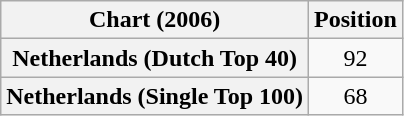<table class="wikitable sortable plainrowheaders" style="text-align:center">
<tr>
<th scope="col">Chart (2006)</th>
<th scope="col">Position</th>
</tr>
<tr>
<th scope="row">Netherlands (Dutch Top 40)</th>
<td>92</td>
</tr>
<tr>
<th scope="row">Netherlands (Single Top 100)</th>
<td>68</td>
</tr>
</table>
